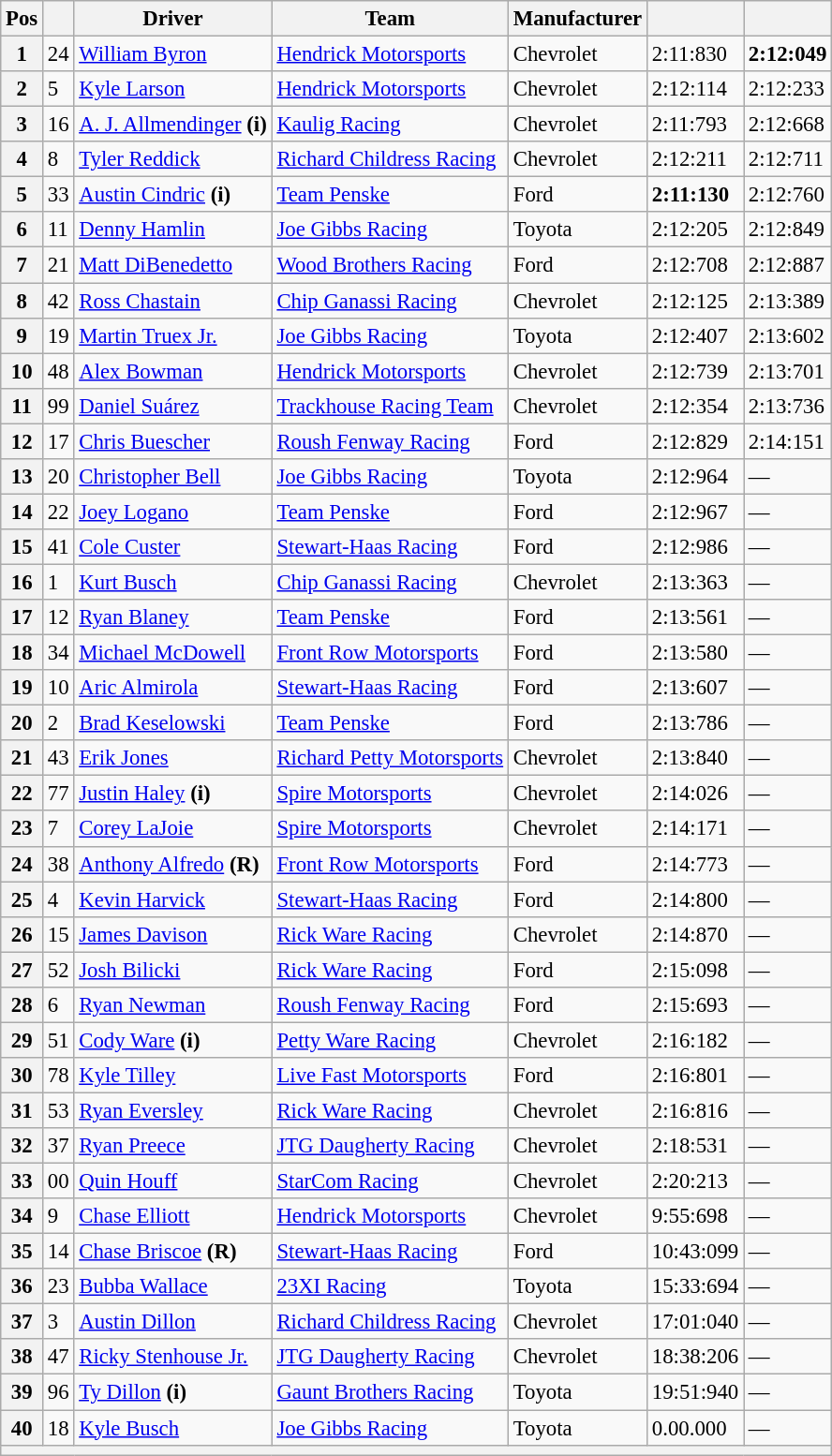<table class="wikitable" style="font-size:95%">
<tr>
<th>Pos</th>
<th></th>
<th>Driver</th>
<th>Team</th>
<th>Manufacturer</th>
<th></th>
<th></th>
</tr>
<tr>
<th>1</th>
<td>24</td>
<td><a href='#'>William Byron</a></td>
<td><a href='#'>Hendrick Motorsports</a></td>
<td>Chevrolet</td>
<td>2:11:830</td>
<td><strong>2:12:049</strong></td>
</tr>
<tr>
<th>2</th>
<td>5</td>
<td><a href='#'>Kyle Larson</a></td>
<td><a href='#'>Hendrick Motorsports</a></td>
<td>Chevrolet</td>
<td>2:12:114</td>
<td>2:12:233</td>
</tr>
<tr>
<th>3</th>
<td>16</td>
<td><a href='#'>A. J. Allmendinger</a> <strong>(i)</strong></td>
<td><a href='#'>Kaulig Racing</a></td>
<td>Chevrolet</td>
<td>2:11:793</td>
<td>2:12:668</td>
</tr>
<tr>
<th>4</th>
<td>8</td>
<td><a href='#'>Tyler Reddick</a></td>
<td><a href='#'>Richard Childress Racing</a></td>
<td>Chevrolet</td>
<td>2:12:211</td>
<td>2:12:711</td>
</tr>
<tr>
<th>5</th>
<td>33</td>
<td><a href='#'>Austin Cindric</a> <strong>(i)</strong></td>
<td><a href='#'>Team Penske</a></td>
<td>Ford</td>
<td><strong>2:11:130</strong></td>
<td>2:12:760</td>
</tr>
<tr>
<th>6</th>
<td>11</td>
<td><a href='#'>Denny Hamlin</a></td>
<td><a href='#'>Joe Gibbs Racing</a></td>
<td>Toyota</td>
<td>2:12:205</td>
<td>2:12:849</td>
</tr>
<tr>
<th>7</th>
<td>21</td>
<td><a href='#'>Matt DiBenedetto</a></td>
<td><a href='#'>Wood Brothers Racing</a></td>
<td>Ford</td>
<td>2:12:708</td>
<td>2:12:887</td>
</tr>
<tr>
<th>8</th>
<td>42</td>
<td><a href='#'>Ross Chastain</a></td>
<td><a href='#'>Chip Ganassi Racing</a></td>
<td>Chevrolet</td>
<td>2:12:125</td>
<td>2:13:389</td>
</tr>
<tr>
<th>9</th>
<td>19</td>
<td><a href='#'>Martin Truex Jr.</a></td>
<td><a href='#'>Joe Gibbs Racing</a></td>
<td>Toyota</td>
<td>2:12:407</td>
<td>2:13:602</td>
</tr>
<tr>
<th>10</th>
<td>48</td>
<td><a href='#'>Alex Bowman</a></td>
<td><a href='#'>Hendrick Motorsports</a></td>
<td>Chevrolet</td>
<td>2:12:739</td>
<td>2:13:701</td>
</tr>
<tr>
<th>11</th>
<td>99</td>
<td><a href='#'>Daniel Suárez</a></td>
<td><a href='#'>Trackhouse Racing Team</a></td>
<td>Chevrolet</td>
<td>2:12:354</td>
<td>2:13:736</td>
</tr>
<tr>
<th>12</th>
<td>17</td>
<td><a href='#'>Chris Buescher</a></td>
<td><a href='#'>Roush Fenway Racing</a></td>
<td>Ford</td>
<td>2:12:829</td>
<td>2:14:151</td>
</tr>
<tr>
<th>13</th>
<td>20</td>
<td><a href='#'>Christopher Bell</a></td>
<td><a href='#'>Joe Gibbs Racing</a></td>
<td>Toyota</td>
<td>2:12:964</td>
<td>—</td>
</tr>
<tr>
<th>14</th>
<td>22</td>
<td><a href='#'>Joey Logano</a></td>
<td><a href='#'>Team Penske</a></td>
<td>Ford</td>
<td>2:12:967</td>
<td>—</td>
</tr>
<tr>
<th>15</th>
<td>41</td>
<td><a href='#'>Cole Custer</a></td>
<td><a href='#'>Stewart-Haas Racing</a></td>
<td>Ford</td>
<td>2:12:986</td>
<td>—</td>
</tr>
<tr>
<th>16</th>
<td>1</td>
<td><a href='#'>Kurt Busch</a></td>
<td><a href='#'>Chip Ganassi Racing</a></td>
<td>Chevrolet</td>
<td>2:13:363</td>
<td>—</td>
</tr>
<tr>
<th>17</th>
<td>12</td>
<td><a href='#'>Ryan Blaney</a></td>
<td><a href='#'>Team Penske</a></td>
<td>Ford</td>
<td>2:13:561</td>
<td>—</td>
</tr>
<tr>
<th>18</th>
<td>34</td>
<td><a href='#'>Michael McDowell</a></td>
<td><a href='#'>Front Row Motorsports</a></td>
<td>Ford</td>
<td>2:13:580</td>
<td>—</td>
</tr>
<tr>
<th>19</th>
<td>10</td>
<td><a href='#'>Aric Almirola</a></td>
<td><a href='#'>Stewart-Haas Racing</a></td>
<td>Ford</td>
<td>2:13:607</td>
<td>—</td>
</tr>
<tr>
<th>20</th>
<td>2</td>
<td><a href='#'>Brad Keselowski</a></td>
<td><a href='#'>Team Penske</a></td>
<td>Ford</td>
<td>2:13:786</td>
<td>—</td>
</tr>
<tr>
<th>21</th>
<td>43</td>
<td><a href='#'>Erik Jones</a></td>
<td><a href='#'>Richard Petty Motorsports</a></td>
<td>Chevrolet</td>
<td>2:13:840</td>
<td>—</td>
</tr>
<tr>
<th>22</th>
<td>77</td>
<td><a href='#'>Justin Haley</a> <strong>(i)</strong></td>
<td><a href='#'>Spire Motorsports</a></td>
<td>Chevrolet</td>
<td>2:14:026</td>
<td>—</td>
</tr>
<tr>
<th>23</th>
<td>7</td>
<td><a href='#'>Corey LaJoie</a></td>
<td><a href='#'>Spire Motorsports</a></td>
<td>Chevrolet</td>
<td>2:14:171</td>
<td>—</td>
</tr>
<tr>
<th>24</th>
<td>38</td>
<td><a href='#'>Anthony Alfredo</a> <strong>(R)</strong></td>
<td><a href='#'>Front Row Motorsports</a></td>
<td>Ford</td>
<td>2:14:773</td>
<td>—</td>
</tr>
<tr>
<th>25</th>
<td>4</td>
<td><a href='#'>Kevin Harvick</a></td>
<td><a href='#'>Stewart-Haas Racing</a></td>
<td>Ford</td>
<td>2:14:800</td>
<td>—</td>
</tr>
<tr>
<th>26</th>
<td>15</td>
<td><a href='#'>James Davison</a></td>
<td><a href='#'>Rick Ware Racing</a></td>
<td>Chevrolet</td>
<td>2:14:870</td>
<td>—</td>
</tr>
<tr>
<th>27</th>
<td>52</td>
<td><a href='#'>Josh Bilicki</a></td>
<td><a href='#'>Rick Ware Racing</a></td>
<td>Ford</td>
<td>2:15:098</td>
<td>—</td>
</tr>
<tr>
<th>28</th>
<td>6</td>
<td><a href='#'>Ryan Newman</a></td>
<td><a href='#'>Roush Fenway Racing</a></td>
<td>Ford</td>
<td>2:15:693</td>
<td>—</td>
</tr>
<tr>
<th>29</th>
<td>51</td>
<td><a href='#'>Cody Ware</a> <strong>(i)</strong></td>
<td><a href='#'>Petty Ware Racing</a></td>
<td>Chevrolet</td>
<td>2:16:182</td>
<td>—</td>
</tr>
<tr>
<th>30</th>
<td>78</td>
<td><a href='#'>Kyle Tilley</a></td>
<td><a href='#'>Live Fast Motorsports</a></td>
<td>Ford</td>
<td>2:16:801</td>
<td>—</td>
</tr>
<tr>
<th>31</th>
<td>53</td>
<td><a href='#'>Ryan Eversley</a></td>
<td><a href='#'>Rick Ware Racing</a></td>
<td>Chevrolet</td>
<td>2:16:816</td>
<td>—</td>
</tr>
<tr>
<th>32</th>
<td>37</td>
<td><a href='#'>Ryan Preece</a></td>
<td><a href='#'>JTG Daugherty Racing</a></td>
<td>Chevrolet</td>
<td>2:18:531</td>
<td>—</td>
</tr>
<tr>
<th>33</th>
<td>00</td>
<td><a href='#'>Quin Houff</a></td>
<td><a href='#'>StarCom Racing</a></td>
<td>Chevrolet</td>
<td>2:20:213</td>
<td>—</td>
</tr>
<tr>
<th>34</th>
<td>9</td>
<td><a href='#'>Chase Elliott</a></td>
<td><a href='#'>Hendrick Motorsports</a></td>
<td>Chevrolet</td>
<td>9:55:698</td>
<td>—</td>
</tr>
<tr>
<th>35</th>
<td>14</td>
<td><a href='#'>Chase Briscoe</a> <strong>(R)</strong></td>
<td><a href='#'>Stewart-Haas Racing</a></td>
<td>Ford</td>
<td>10:43:099</td>
<td>—</td>
</tr>
<tr>
<th>36</th>
<td>23</td>
<td><a href='#'>Bubba Wallace</a></td>
<td><a href='#'>23XI Racing</a></td>
<td>Toyota</td>
<td>15:33:694</td>
<td>—</td>
</tr>
<tr>
<th>37</th>
<td>3</td>
<td><a href='#'>Austin Dillon</a></td>
<td><a href='#'>Richard Childress Racing</a></td>
<td>Chevrolet</td>
<td>17:01:040</td>
<td>—</td>
</tr>
<tr>
<th>38</th>
<td>47</td>
<td><a href='#'>Ricky Stenhouse Jr.</a></td>
<td><a href='#'>JTG Daugherty Racing</a></td>
<td>Chevrolet</td>
<td>18:38:206</td>
<td>—</td>
</tr>
<tr>
<th>39</th>
<td>96</td>
<td><a href='#'>Ty Dillon</a> <strong>(i)</strong></td>
<td><a href='#'>Gaunt Brothers Racing</a></td>
<td>Toyota</td>
<td>19:51:940</td>
<td>—</td>
</tr>
<tr>
<th>40</th>
<td>18</td>
<td><a href='#'>Kyle Busch</a></td>
<td><a href='#'>Joe Gibbs Racing</a></td>
<td>Toyota</td>
<td>0.00.000</td>
<td>—</td>
</tr>
<tr>
<th colspan="7"></th>
</tr>
</table>
